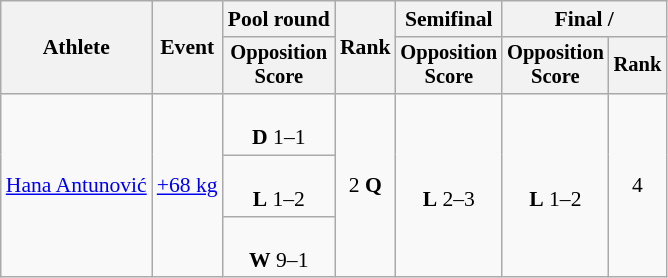<table class="wikitable" style="font-size:90%">
<tr>
<th rowspan="2">Athlete</th>
<th rowspan="2">Event</th>
<th>Pool round</th>
<th rowspan="2">Rank</th>
<th>Semifinal</th>
<th colspan=2>Final / </th>
</tr>
<tr style="font-size:95%">
<th>Opposition <br> Score</th>
<th>Opposition <br> Score</th>
<th>Opposition <br> Score</th>
<th>Rank</th>
</tr>
<tr align=center>
<td align=left rowspan=3><a href='#'>Hana Antunović</a></td>
<td align=left rowspan=3><a href='#'>+68 kg</a></td>
<td><br><strong>D</strong> 1–1</td>
<td rowspan=3>2 <strong>Q</strong></td>
<td rowspan=3><br><strong>L</strong> 2–3</td>
<td rowspan=3><br><strong>L</strong> 1–2</td>
<td rowspan=3>4</td>
</tr>
<tr align=center>
<td><br><strong>L</strong> 1–2</td>
</tr>
<tr align=center>
<td><br><strong>W</strong> 9–1</td>
</tr>
</table>
